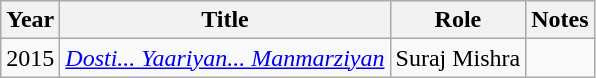<table class="wikitable sortable">
<tr>
<th>Year</th>
<th>Title</th>
<th>Role</th>
<th>Notes</th>
</tr>
<tr>
<td>2015</td>
<td><em><a href='#'>Dosti... Yaariyan... Manmarziyan</a></em></td>
<td>Suraj Mishra</td>
<td></td>
</tr>
</table>
